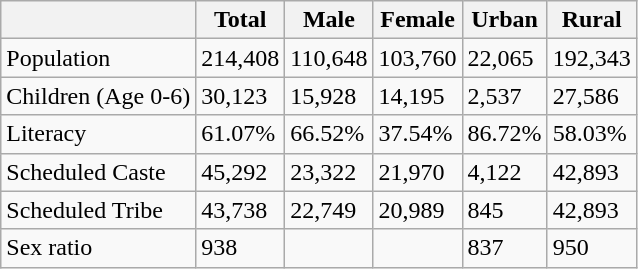<table class="wikitable">
<tr>
<th></th>
<th>Total</th>
<th>Male</th>
<th>Female</th>
<th>Urban</th>
<th>Rural</th>
</tr>
<tr>
<td>Population</td>
<td>214,408</td>
<td>110,648</td>
<td>103,760</td>
<td>22,065</td>
<td>192,343</td>
</tr>
<tr>
<td>Children (Age 0-6)</td>
<td>30,123</td>
<td>15,928</td>
<td>14,195</td>
<td>2,537</td>
<td>27,586</td>
</tr>
<tr>
<td>Literacy</td>
<td>61.07%</td>
<td>66.52%</td>
<td>37.54%</td>
<td>86.72%</td>
<td>58.03%</td>
</tr>
<tr>
<td>Scheduled Caste</td>
<td>45,292</td>
<td>23,322</td>
<td>21,970</td>
<td>4,122</td>
<td>42,893</td>
</tr>
<tr>
<td>Scheduled Tribe</td>
<td>43,738</td>
<td>22,749</td>
<td>20,989</td>
<td>845</td>
<td>42,893</td>
</tr>
<tr>
<td>Sex ratio</td>
<td>938</td>
<td></td>
<td></td>
<td>837</td>
<td>950</td>
</tr>
</table>
